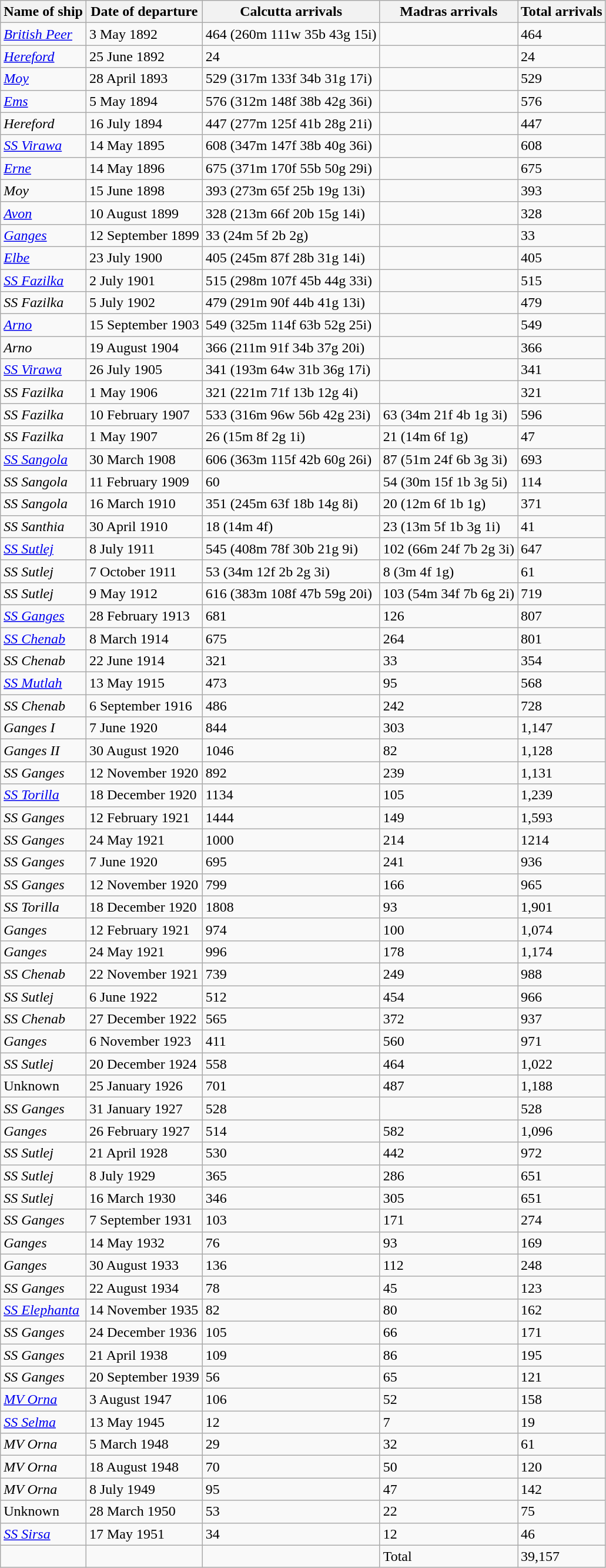<table class="wikitable">
<tr>
<th><strong>Name of ship</strong></th>
<th><strong>Date of departure</strong></th>
<th><strong>Calcutta arrivals</strong></th>
<th><strong>Madras arrivals</strong></th>
<th><strong>Total arrivals</strong></th>
</tr>
<tr>
<td><em><a href='#'>British Peer</a></em></td>
<td>3 May 1892</td>
<td>464 (260m 111w 35b 43g 15i)</td>
<td></td>
<td>464</td>
</tr>
<tr>
<td><em><a href='#'>Hereford</a></em></td>
<td>25 June 1892</td>
<td>24</td>
<td></td>
<td>24</td>
</tr>
<tr>
<td><em><a href='#'>Moy</a></em></td>
<td>28 April 1893</td>
<td>529 (317m 133f 34b 31g 17i)</td>
<td></td>
<td>529</td>
</tr>
<tr>
<td><em><a href='#'>Ems</a></em></td>
<td>5 May 1894</td>
<td>576 (312m 148f 38b 42g 36i)</td>
<td></td>
<td>576</td>
</tr>
<tr>
<td><em>Hereford</em></td>
<td>16 July 1894</td>
<td>447 (277m 125f 41b 28g 21i)</td>
<td></td>
<td>447</td>
</tr>
<tr>
<td><em><a href='#'>SS Virawa</a></em></td>
<td>14 May 1895</td>
<td>608 (347m 147f 38b 40g 36i)</td>
<td></td>
<td>608</td>
</tr>
<tr>
<td><em><a href='#'>Erne</a></em></td>
<td>14 May 1896</td>
<td>675 (371m 170f 55b 50g 29i)</td>
<td></td>
<td>675</td>
</tr>
<tr>
<td><em>Moy</em></td>
<td>15 June 1898</td>
<td>393 (273m 65f 25b 19g 13i)</td>
<td></td>
<td>393</td>
</tr>
<tr>
<td><em><a href='#'>Avon</a></em></td>
<td>10 August 1899</td>
<td>328 (213m 66f 20b 15g 14i)</td>
<td></td>
<td>328</td>
</tr>
<tr>
<td><em><a href='#'>Ganges</a></em></td>
<td>12 September 1899</td>
<td>33 (24m 5f 2b 2g)</td>
<td></td>
<td>33</td>
</tr>
<tr>
<td><em><a href='#'>Elbe</a></em></td>
<td>23 July 1900</td>
<td>405 (245m 87f 28b 31g 14i)</td>
<td></td>
<td>405</td>
</tr>
<tr>
<td><em><a href='#'>SS Fazilka</a></em></td>
<td>2 July 1901</td>
<td>515 (298m 107f 45b 44g 33i)</td>
<td></td>
<td>515</td>
</tr>
<tr>
<td><em>SS Fazilka</em></td>
<td>5 July 1902</td>
<td>479 (291m 90f 44b 41g 13i)</td>
<td></td>
<td>479</td>
</tr>
<tr>
<td><em><a href='#'>Arno</a></em></td>
<td>15 September 1903</td>
<td>549 (325m 114f 63b 52g 25i)</td>
<td></td>
<td>549</td>
</tr>
<tr>
<td><em>Arno</em></td>
<td>19 August 1904</td>
<td>366 (211m 91f 34b 37g 20i)</td>
<td></td>
<td>366</td>
</tr>
<tr>
<td><em><a href='#'>SS Virawa</a></em></td>
<td>26 July 1905</td>
<td>341 (193m 64w 31b 36g 17i)</td>
<td></td>
<td>341</td>
</tr>
<tr>
<td><em>SS Fazilka</em></td>
<td>1 May 1906</td>
<td>321 (221m 71f 13b 12g 4i)</td>
<td></td>
<td>321</td>
</tr>
<tr>
<td><em>SS Fazilka</em></td>
<td>10 February 1907</td>
<td>533 (316m 96w 56b 42g 23i)</td>
<td>63 (34m 21f 4b 1g 3i)</td>
<td>596</td>
</tr>
<tr>
<td><em>SS Fazilka</em></td>
<td>1 May 1907</td>
<td>26 (15m 8f 2g 1i)</td>
<td>21 (14m 6f 1g)</td>
<td>47</td>
</tr>
<tr>
<td><em><a href='#'>SS Sangola</a></em></td>
<td>30 March 1908</td>
<td>606 (363m 115f 42b 60g 26i)</td>
<td>87 (51m 24f 6b 3g 3i)</td>
<td>693</td>
</tr>
<tr>
<td><em>SS Sangola</em></td>
<td>11 February 1909</td>
<td>60</td>
<td>54 (30m 15f 1b 3g 5i)</td>
<td>114</td>
</tr>
<tr>
<td><em>SS Sangola</em></td>
<td>16 March 1910</td>
<td>351 (245m 63f 18b 14g 8i)</td>
<td>20 (12m 6f 1b 1g)</td>
<td>371</td>
</tr>
<tr>
<td><em>SS Santhia</em></td>
<td>30 April 1910</td>
<td>18 (14m 4f)</td>
<td>23 (13m 5f 1b 3g 1i)</td>
<td>41</td>
</tr>
<tr>
<td><em><a href='#'>SS Sutlej</a></em></td>
<td>8 July 1911</td>
<td>545 (408m 78f 30b 21g 9i)</td>
<td>102 (66m 24f 7b 2g 3i)</td>
<td>647</td>
</tr>
<tr>
<td><em>SS Sutlej</em></td>
<td>7 October 1911</td>
<td>53 (34m 12f 2b 2g 3i)</td>
<td>8 (3m 4f 1g)</td>
<td>61</td>
</tr>
<tr>
<td><em>SS Sutlej</em></td>
<td>9 May 1912</td>
<td>616 (383m 108f 47b 59g 20i)</td>
<td>103 (54m 34f 7b 6g 2i)</td>
<td>719</td>
</tr>
<tr>
<td><em><a href='#'>SS Ganges</a></em></td>
<td>28 February 1913</td>
<td>681</td>
<td>126</td>
<td>807</td>
</tr>
<tr>
<td><em><a href='#'>SS Chenab</a></em></td>
<td>8 March 1914</td>
<td>675</td>
<td>264</td>
<td>801</td>
</tr>
<tr>
<td><em>SS Chenab</em></td>
<td>22 June 1914</td>
<td>321</td>
<td>33</td>
<td>354</td>
</tr>
<tr>
<td><em><a href='#'>SS Mutlah</a></em></td>
<td>13 May 1915</td>
<td>473</td>
<td>95</td>
<td>568</td>
</tr>
<tr>
<td><em>SS Chenab</em></td>
<td>6 September 1916</td>
<td>486</td>
<td>242</td>
<td>728</td>
</tr>
<tr>
<td><em>Ganges I</em></td>
<td>7 June 1920</td>
<td>844</td>
<td>303</td>
<td>1,147</td>
</tr>
<tr>
<td><em>Ganges II</em></td>
<td>30 August 1920</td>
<td>1046</td>
<td>82</td>
<td>1,128</td>
</tr>
<tr>
<td><em>SS Ganges</em></td>
<td>12 November 1920</td>
<td>892</td>
<td>239</td>
<td>1,131</td>
</tr>
<tr>
<td><em><a href='#'>SS Torilla</a></em></td>
<td>18 December 1920</td>
<td>1134</td>
<td>105</td>
<td>1,239</td>
</tr>
<tr>
<td><em>SS Ganges</em></td>
<td>12 February 1921</td>
<td>1444</td>
<td>149</td>
<td>1,593</td>
</tr>
<tr>
<td><em>SS Ganges</em></td>
<td>24 May 1921</td>
<td>1000</td>
<td>214</td>
<td>1214</td>
</tr>
<tr>
<td><em>SS Ganges</em></td>
<td>7 June 1920</td>
<td>695</td>
<td>241</td>
<td>936</td>
</tr>
<tr>
<td><em>SS Ganges</em></td>
<td>12 November 1920</td>
<td>799</td>
<td>166</td>
<td>965</td>
</tr>
<tr>
<td><em>SS Torilla</em></td>
<td>18 December 1920</td>
<td>1808</td>
<td>93</td>
<td>1,901</td>
</tr>
<tr>
<td><em>Ganges</em></td>
<td>12 February 1921</td>
<td>974</td>
<td>100</td>
<td>1,074</td>
</tr>
<tr>
<td><em>Ganges</em></td>
<td>24 May 1921</td>
<td>996</td>
<td>178</td>
<td>1,174</td>
</tr>
<tr>
<td><em>SS Chenab</em></td>
<td>22 November 1921</td>
<td>739</td>
<td>249</td>
<td>988</td>
</tr>
<tr>
<td><em>SS Sutlej</em></td>
<td>6 June 1922</td>
<td>512</td>
<td>454</td>
<td>966</td>
</tr>
<tr>
<td><em>SS Chenab</em></td>
<td>27 December 1922</td>
<td>565</td>
<td>372</td>
<td>937</td>
</tr>
<tr>
<td><em>Ganges</em></td>
<td>6 November 1923</td>
<td>411</td>
<td>560</td>
<td>971</td>
</tr>
<tr>
<td><em>SS Sutlej</em></td>
<td>20 December 1924</td>
<td>558</td>
<td>464</td>
<td>1,022</td>
</tr>
<tr>
<td>Unknown</td>
<td>25 January 1926</td>
<td>701</td>
<td>487</td>
<td>1,188</td>
</tr>
<tr>
<td><em>SS Ganges</em></td>
<td>31 January 1927</td>
<td>528</td>
<td></td>
<td>528</td>
</tr>
<tr>
<td><em>Ganges</em></td>
<td>26 February 1927</td>
<td>514</td>
<td>582</td>
<td>1,096</td>
</tr>
<tr>
<td><em>SS Sutlej</em></td>
<td>21 April 1928</td>
<td>530</td>
<td>442</td>
<td>972</td>
</tr>
<tr>
<td><em>SS Sutlej</em></td>
<td>8 July 1929</td>
<td>365</td>
<td>286</td>
<td>651</td>
</tr>
<tr>
<td><em>SS Sutlej</em></td>
<td>16 March 1930</td>
<td>346</td>
<td>305</td>
<td>651</td>
</tr>
<tr>
<td><em>SS Ganges</em></td>
<td>7 September 1931</td>
<td>103</td>
<td>171</td>
<td>274</td>
</tr>
<tr>
<td><em>Ganges</em></td>
<td>14 May 1932</td>
<td>76</td>
<td>93</td>
<td>169</td>
</tr>
<tr>
<td><em>Ganges</em></td>
<td>30 August 1933</td>
<td>136</td>
<td>112</td>
<td>248</td>
</tr>
<tr>
<td><em>SS Ganges</em></td>
<td>22 August 1934</td>
<td>78</td>
<td>45</td>
<td>123</td>
</tr>
<tr>
<td><em><a href='#'>SS Elephanta</a></em></td>
<td>14 November 1935</td>
<td>82</td>
<td>80</td>
<td>162</td>
</tr>
<tr>
<td><em>SS Ganges</em></td>
<td>24 December 1936</td>
<td>105</td>
<td>66</td>
<td>171</td>
</tr>
<tr>
<td><em>SS Ganges</em></td>
<td>21 April 1938</td>
<td>109</td>
<td>86</td>
<td>195</td>
</tr>
<tr>
<td><em>SS Ganges</em></td>
<td>20 September 1939</td>
<td>56</td>
<td>65</td>
<td>121</td>
</tr>
<tr>
<td><em><a href='#'>MV Orna</a></em></td>
<td>3 August 1947</td>
<td>106</td>
<td>52</td>
<td>158</td>
</tr>
<tr>
<td><em><a href='#'>SS Selma</a></em></td>
<td>13 May 1945</td>
<td>12</td>
<td>7</td>
<td>19</td>
</tr>
<tr>
<td><em>MV Orna</em></td>
<td>5 March 1948</td>
<td>29</td>
<td>32</td>
<td>61</td>
</tr>
<tr>
<td><em>MV Orna</em></td>
<td>18 August 1948</td>
<td>70</td>
<td>50</td>
<td>120</td>
</tr>
<tr>
<td><em>MV Orna</em></td>
<td>8 July 1949</td>
<td>95</td>
<td>47</td>
<td>142</td>
</tr>
<tr>
<td>Unknown</td>
<td>28 March 1950</td>
<td>53</td>
<td>22</td>
<td>75</td>
</tr>
<tr>
<td><em><a href='#'>SS Sirsa</a></em></td>
<td>17 May 1951</td>
<td>34</td>
<td>12</td>
<td>46</td>
</tr>
<tr>
<td></td>
<td></td>
<td></td>
<td>Total</td>
<td>39,157</td>
</tr>
</table>
